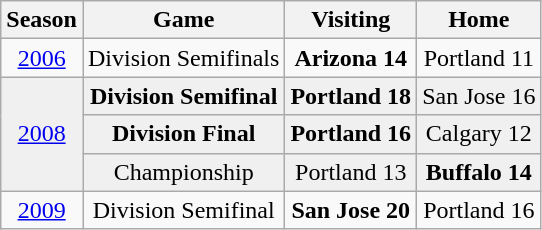<table class="wikitable">
<tr>
<th>Season</th>
<th>Game</th>
<th>Visiting</th>
<th>Home</th>
</tr>
<tr ALIGN=center>
<td><a href='#'>2006</a></td>
<td>Division Semifinals</td>
<td><strong>Arizona 14</strong></td>
<td>Portland 11</td>
</tr>
<tr ALIGN=center bgcolor="#f0f0f0">
<td rowspan="3"><a href='#'>2008</a></td>
<td><strong>Division Semifinal</strong></td>
<td><strong>Portland 18</strong></td>
<td>San Jose 16</td>
</tr>
<tr ALIGN=center bgcolor="#f0f0f0">
<td><strong>Division Final</strong></td>
<td><strong>Portland 16</strong></td>
<td>Calgary 12</td>
</tr>
<tr ALIGN=center bgcolor="#f0f0f0">
<td>Championship</td>
<td>Portland 13</td>
<td><strong>Buffalo 14</strong></td>
</tr>
<tr ALIGN=center>
<td rowspan="3"><a href='#'>2009</a></td>
<td>Division Semifinal</td>
<td><strong>San Jose 20</strong></td>
<td>Portland 16</td>
</tr>
</table>
